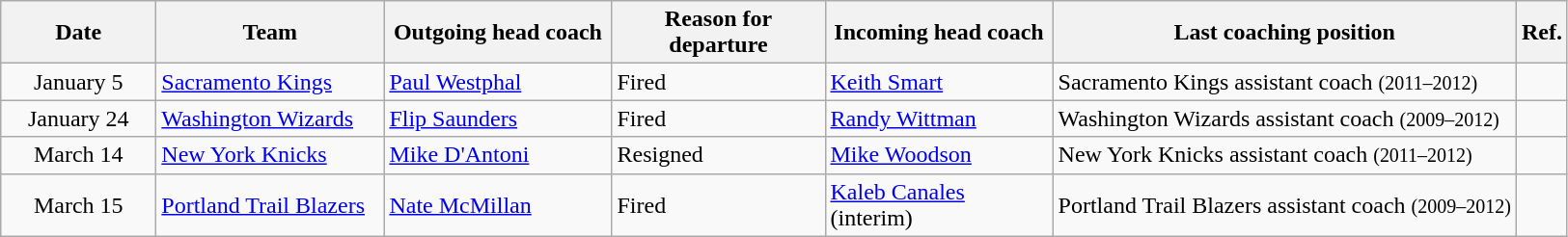<table class="wikitable">
<tr>
<th style="width:100px">Date</th>
<th style="width:150px">Team</th>
<th style="width:150px">Outgoing head coach</th>
<th style="width:140px">Reason for departure</th>
<th style="width:150px">Incoming head coach</th>
<th>Last coaching position</th>
<th>Ref.</th>
</tr>
<tr>
<td align=center>January 5</td>
<td><a href='#'>Sacramento Kings</a></td>
<td><a href='#'>Paul Westphal</a></td>
<td>Fired</td>
<td><a href='#'>Keith Smart</a></td>
<td>Sacramento Kings assistant coach <small>(2011–2012)</small></td>
<td align=center></td>
</tr>
<tr>
<td align=center>January 24</td>
<td><a href='#'>Washington Wizards</a></td>
<td><a href='#'>Flip Saunders</a></td>
<td>Fired</td>
<td><a href='#'>Randy Wittman</a></td>
<td>Washington Wizards assistant coach <small>(2009–2012)</small></td>
<td align=center></td>
</tr>
<tr>
<td align=center>March 14</td>
<td><a href='#'>New York Knicks</a></td>
<td><a href='#'>Mike D'Antoni</a></td>
<td>Resigned</td>
<td><a href='#'>Mike Woodson</a></td>
<td>New York Knicks assistant coach <small>(2011–2012)</small></td>
<td align=center></td>
</tr>
<tr>
<td align=center>March 15</td>
<td><a href='#'>Portland Trail Blazers</a></td>
<td><a href='#'>Nate McMillan</a></td>
<td>Fired</td>
<td><a href='#'>Kaleb Canales</a> (interim)</td>
<td>Portland Trail Blazers assistant coach <small>(2009–2012)</small></td>
<td align=center></td>
</tr>
</table>
